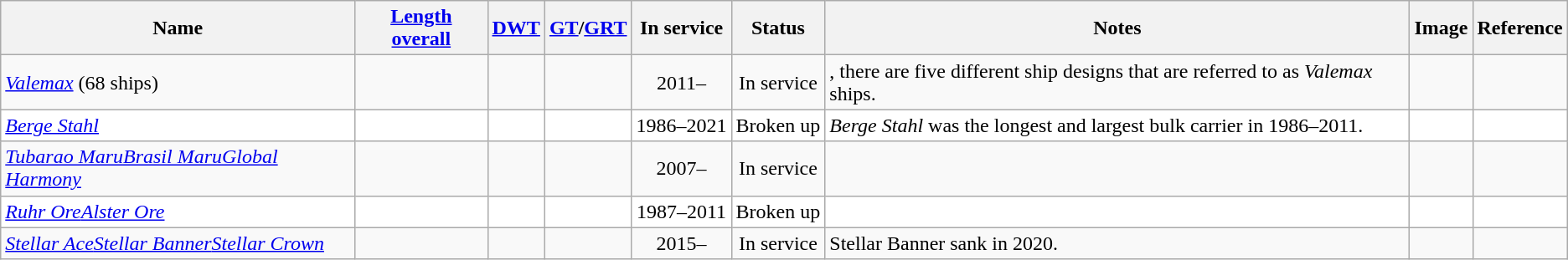<table class="sortable wikitable">
<tr>
<th align="left">Name</th>
<th><a href='#'>Length overall</a></th>
<th data-sort-type="number"><a href='#'>DWT</a></th>
<th><a href='#'>GT</a>/<a href='#'>GRT</a></th>
<th style="white-space:nowrap">In service</th>
<th>Status</th>
<th class="unsortable">Notes</th>
<th class="unsortable">Image</th>
<th class="unsortable">Reference</th>
</tr>
<tr>
<td><em><a href='#'>Valemax</a></em> (68 ships)</td>
<td align="center"></td>
<td style="white-space:nowrap" align="center"></td>
<td style="white-space:nowrap" align="center"></td>
<td style="white-space:nowrap" align="center">2011–</td>
<td style="white-space:nowrap" align="center">In service</td>
<td>, there are five different ship designs that are referred to as <em>Valemax</em> ships.</td>
<td></td>
<td align="center"></td>
</tr>
<tr style="background:#FFFFFF;">
<td><em><a href='#'>Berge Stahl</a></em></td>
<td align="center"></td>
<td style="white-space:nowrap" align="center"></td>
<td style="white-space:nowrap" align="center"></td>
<td style="white-space:nowrap" align="center">1986–2021</td>
<td style="white-space:nowrap" align="center">Broken up</td>
<td><em>Berge Stahl</em> was the longest and largest bulk carrier in 1986–2011.</td>
<td></td>
<td align="center"></td>
</tr>
<tr>
<td><em><a href='#'>Tubarao Maru</a></em><em><a href='#'>Brasil Maru</a></em><em><a href='#'>Global Harmony</a></em></td>
<td align="center"></td>
<td style="white-space:nowrap" align="center"></td>
<td style="white-space:nowrap" align="center"></td>
<td style="white-space:nowrap" align="center">2007–</td>
<td style="white-space:nowrap" align="center">In service</td>
<td></td>
<td></td>
<td align="center"><br>
</td>
</tr>
<tr style="background:#FFFFFF;">
<td><em><a href='#'>Ruhr Ore</a></em><em><a href='#'>Alster Ore</a></em></td>
<td align="center"></td>
<td style="white-space:nowrap" align="center"></td>
<td style="white-space:nowrap" align="center"></td>
<td style="white-space:nowrap" align="center">1987–2011</td>
<td style="white-space:nowrap" align="center">Broken up</td>
<td></td>
<td></td>
<td align="center"><br></td>
</tr>
<tr>
<td><em><a href='#'>Stellar Ace</a></em><em><a href='#'>Stellar Banner</a></em><em><a href='#'>Stellar Crown</a></em></td>
<td align="center"></td>
<td style="white-space:nowrap" align="center"></td>
<td style="white-space:nowrap" align="center"></td>
<td style="white-space:nowrap" align="center">2015–</td>
<td style="white-space:nowrap" align="center">In service</td>
<td>Stellar Banner sank in 2020.</td>
<td></td>
<td align="center"><br>
</td>
</tr>
</table>
